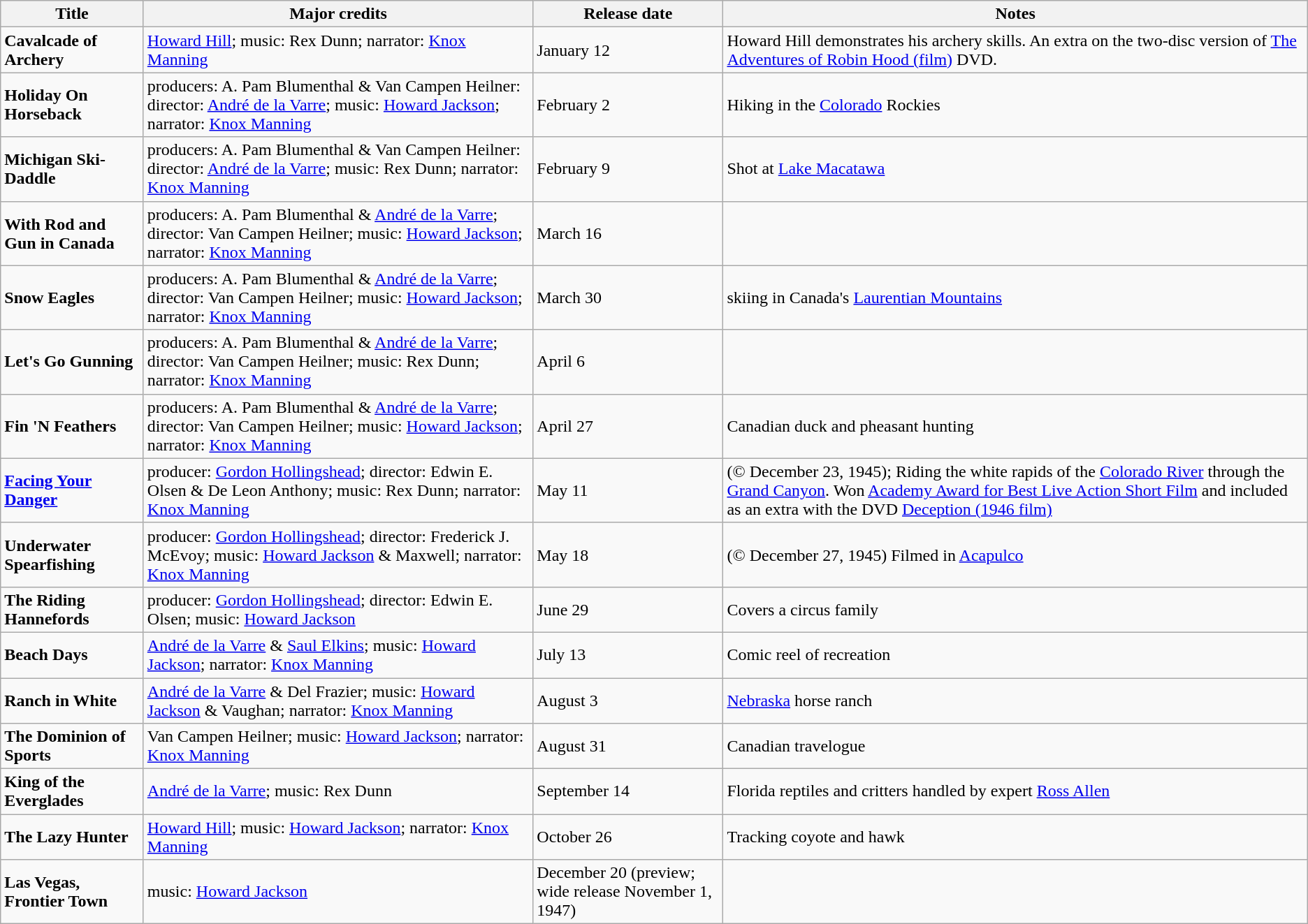<table class="wikitable sortable" border="1">
<tr>
<th>Title</th>
<th>Major credits</th>
<th>Release date</th>
<th>Notes</th>
</tr>
<tr>
<td><strong>Cavalcade of Archery</strong></td>
<td><a href='#'>Howard Hill</a>; music: Rex Dunn; narrator: <a href='#'>Knox Manning</a></td>
<td>January  12</td>
<td>Howard Hill demonstrates his archery skills. An extra on the two-disc version of <a href='#'>The Adventures of Robin Hood (film)</a> DVD.</td>
</tr>
<tr>
<td><strong>Holiday On Horseback</strong></td>
<td>producers: A. Pam Blumenthal & Van Campen Heilner: director: <a href='#'>André de la Varre</a>; music: <a href='#'>Howard Jackson</a>; narrator: <a href='#'>Knox Manning</a></td>
<td>February  2</td>
<td>Hiking in the <a href='#'>Colorado</a> Rockies</td>
</tr>
<tr>
<td><strong>Michigan Ski-Daddle</strong></td>
<td>producers: A. Pam Blumenthal & Van Campen Heilner: director: <a href='#'>André de la Varre</a>; music: Rex Dunn; narrator: <a href='#'>Knox Manning</a></td>
<td>February  9</td>
<td>Shot at <a href='#'>Lake Macatawa</a></td>
</tr>
<tr>
<td><strong>With Rod and Gun in Canada</strong></td>
<td>producers: A. Pam Blumenthal & <a href='#'>André de la Varre</a>; director: Van Campen Heilner; music: <a href='#'>Howard Jackson</a>; narrator: <a href='#'>Knox Manning</a></td>
<td>March 16</td>
</tr>
<tr>
<td><strong>Snow Eagles</strong></td>
<td>producers: A. Pam Blumenthal & <a href='#'>André de la Varre</a>; director: Van Campen Heilner; music: <a href='#'>Howard Jackson</a>; narrator: <a href='#'>Knox Manning</a></td>
<td>March 30</td>
<td>skiing in Canada's <a href='#'>Laurentian Mountains</a></td>
</tr>
<tr>
<td><strong>Let's Go Gunning</strong></td>
<td>producers: A. Pam Blumenthal & <a href='#'>André de la Varre</a>; director: Van Campen Heilner; music: Rex Dunn; narrator: <a href='#'>Knox Manning</a></td>
<td>April 6</td>
</tr>
<tr>
<td><strong>Fin 'N Feathers</strong></td>
<td>producers: A. Pam Blumenthal & <a href='#'>André de la Varre</a>; director: Van Campen Heilner; music: <a href='#'>Howard Jackson</a>; narrator: <a href='#'>Knox Manning</a></td>
<td>April 27</td>
<td>Canadian duck and pheasant hunting</td>
</tr>
<tr>
<td><strong><a href='#'>Facing Your Danger</a></strong></td>
<td>producer: <a href='#'>Gordon Hollingshead</a>; director: Edwin E. Olsen & De Leon Anthony; music: Rex Dunn; narrator: <a href='#'>Knox Manning</a></td>
<td>May 11</td>
<td>(© December 23, 1945); Riding the white rapids of the <a href='#'>Colorado River</a> through the <a href='#'>Grand Canyon</a>. Won <a href='#'>Academy Award for Best Live Action Short Film</a> and included as an extra with the DVD <a href='#'>Deception (1946 film)</a></td>
</tr>
<tr>
<td><strong>Underwater Spearfishing</strong></td>
<td>producer: <a href='#'>Gordon Hollingshead</a>; director: Frederick J. McEvoy; music: <a href='#'>Howard Jackson</a> & Maxwell; narrator: <a href='#'>Knox Manning</a></td>
<td>May 18</td>
<td>(© December 27, 1945) Filmed in <a href='#'>Acapulco</a></td>
</tr>
<tr>
<td><strong>The Riding Hannefords</strong></td>
<td>producer: <a href='#'>Gordon Hollingshead</a>; director: Edwin E. Olsen; music: <a href='#'>Howard Jackson</a></td>
<td>June 29</td>
<td>Covers a circus family</td>
</tr>
<tr>
<td><strong>Beach Days</strong></td>
<td><a href='#'>André de la Varre</a> & <a href='#'>Saul Elkins</a>; music: <a href='#'>Howard Jackson</a>; narrator: <a href='#'>Knox Manning</a></td>
<td>July 13</td>
<td>Comic reel of recreation</td>
</tr>
<tr>
<td><strong>Ranch in White</strong></td>
<td><a href='#'>André de la Varre</a> & Del Frazier; music: <a href='#'>Howard Jackson</a> & Vaughan; narrator: <a href='#'>Knox Manning</a></td>
<td>August 3</td>
<td><a href='#'>Nebraska</a> horse ranch</td>
</tr>
<tr>
<td><strong>The Dominion of Sports</strong></td>
<td>Van Campen Heilner; music: <a href='#'>Howard Jackson</a>; narrator: <a href='#'>Knox Manning</a></td>
<td>August 31</td>
<td>Canadian travelogue</td>
</tr>
<tr>
<td><strong>King of the Everglades</strong></td>
<td><a href='#'>André de la Varre</a>; music: Rex Dunn</td>
<td>September 14</td>
<td>Florida reptiles and critters handled by expert <a href='#'>Ross Allen</a></td>
</tr>
<tr>
<td><strong>The Lazy Hunter</strong></td>
<td><a href='#'>Howard Hill</a>; music: <a href='#'>Howard Jackson</a>; narrator: <a href='#'>Knox Manning</a></td>
<td>October  26</td>
<td>Tracking coyote and hawk</td>
</tr>
<tr>
<td><strong>Las Vegas, Frontier Town</strong></td>
<td>music: <a href='#'>Howard Jackson</a></td>
<td>December 20 (preview; wide release November 1, 1947)</td>
</tr>
</table>
